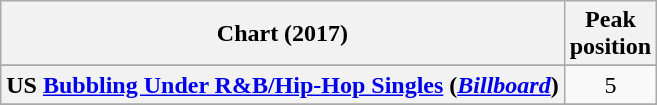<table class="wikitable plainrowheaders sortable" style="text-align:center;">
<tr>
<th scope="col">Chart (2017)</th>
<th scope="col">Peak<br>position</th>
</tr>
<tr>
</tr>
<tr>
</tr>
<tr>
<th scope="row">US <a href='#'>Bubbling Under R&B/Hip-Hop Singles</a> (<a href='#'><em>Billboard</em></a>)</th>
<td style="text-align:center;">5</td>
</tr>
<tr>
</tr>
<tr>
</tr>
</table>
